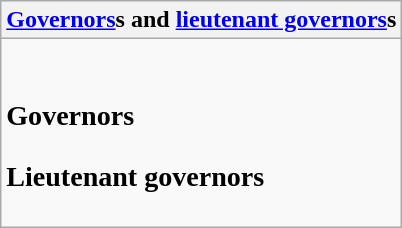<table class="wikitable collapsible collapsed">
<tr>
<th><a href='#'>Governors</a>s and <a href='#'>lieutenant governors</a>s</th>
</tr>
<tr>
<td><br><h3>Governors</h3><h3>Lieutenant governors</h3></td>
</tr>
</table>
